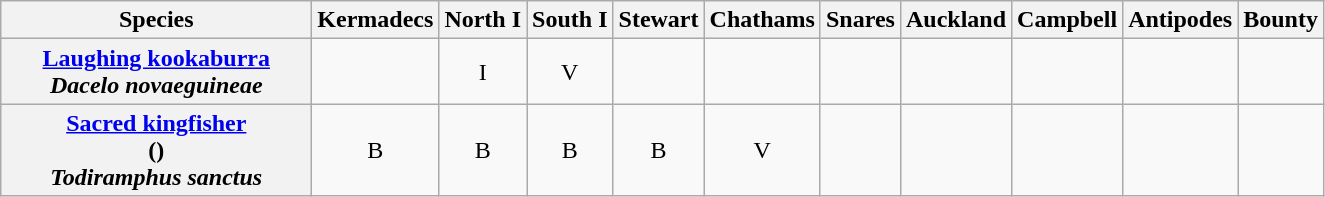<table class="wikitable" style="text-align:center">
<tr>
<th width="200">Species</th>
<th>Kermadecs</th>
<th>North I</th>
<th>South I</th>
<th>Stewart</th>
<th>Chathams</th>
<th>Snares</th>
<th>Auckland</th>
<th>Campbell</th>
<th>Antipodes</th>
<th>Bounty</th>
</tr>
<tr>
<th><a href='#'>Laughing kookaburra</a><br><em>Dacelo novaeguineae</em></th>
<td></td>
<td>I</td>
<td>V</td>
<td></td>
<td></td>
<td></td>
<td></td>
<td></td>
<td></td>
<td></td>
</tr>
<tr>
<th><a href='#'>Sacred kingfisher</a><br>()<br><em>Todiramphus sanctus</em></th>
<td>B</td>
<td>B</td>
<td>B</td>
<td>B</td>
<td>V</td>
<td></td>
<td></td>
<td></td>
<td></td>
<td></td>
</tr>
</table>
